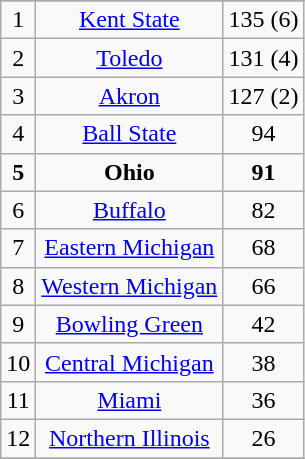<table class="wikitable" border="1">
<tr align=center>
</tr>
<tr align="center">
<td>1</td>
<td><a href='#'>Kent State</a></td>
<td>135 (6)</td>
</tr>
<tr align="center">
<td>2</td>
<td><a href='#'>Toledo</a></td>
<td>131 (4)</td>
</tr>
<tr align="center">
<td>3</td>
<td><a href='#'>Akron</a></td>
<td>127 (2)</td>
</tr>
<tr align="center">
<td>4</td>
<td><a href='#'>Ball State</a></td>
<td>94</td>
</tr>
<tr align="center">
<td><strong>5</strong></td>
<td><strong>Ohio</strong></td>
<td><strong>91</strong></td>
</tr>
<tr align="center">
<td>6</td>
<td><a href='#'>Buffalo</a></td>
<td>82</td>
</tr>
<tr align="center">
<td>7</td>
<td><a href='#'>Eastern Michigan</a></td>
<td>68</td>
</tr>
<tr align="center">
<td>8</td>
<td><a href='#'>Western Michigan</a></td>
<td>66</td>
</tr>
<tr align="center">
<td>9</td>
<td><a href='#'>Bowling Green</a></td>
<td>42</td>
</tr>
<tr align="center">
<td>10</td>
<td><a href='#'>Central Michigan</a></td>
<td>38</td>
</tr>
<tr align="center">
<td>11</td>
<td><a href='#'>Miami</a></td>
<td>36</td>
</tr>
<tr align="center">
<td>12</td>
<td><a href='#'>Northern Illinois</a></td>
<td>26</td>
</tr>
<tr align="center">
</tr>
</table>
